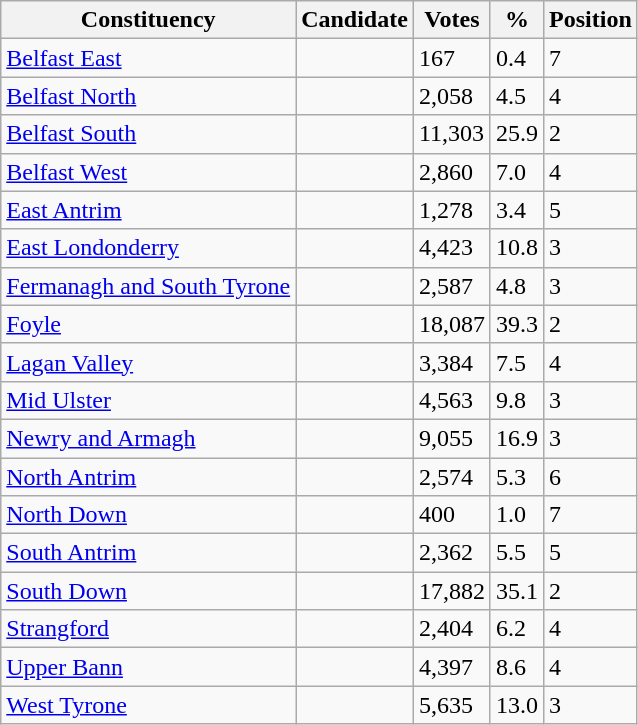<table class="wikitable sortable">
<tr>
<th>Constituency</th>
<th>Candidate</th>
<th>Votes</th>
<th>%</th>
<th>Position</th>
</tr>
<tr>
<td><a href='#'>Belfast East</a></td>
<td></td>
<td>167</td>
<td>0.4</td>
<td>7</td>
</tr>
<tr>
<td><a href='#'>Belfast North</a></td>
<td></td>
<td>2,058</td>
<td>4.5</td>
<td>4</td>
</tr>
<tr>
<td><a href='#'>Belfast South</a></td>
<td></td>
<td>11,303</td>
<td>25.9</td>
<td>2</td>
</tr>
<tr>
<td><a href='#'>Belfast West</a></td>
<td></td>
<td>2,860</td>
<td>7.0</td>
<td>4</td>
</tr>
<tr>
<td><a href='#'>East Antrim</a></td>
<td></td>
<td>1,278</td>
<td>3.4</td>
<td>5</td>
</tr>
<tr>
<td><a href='#'>East Londonderry</a></td>
<td></td>
<td>4,423</td>
<td>10.8</td>
<td>3</td>
</tr>
<tr>
<td><a href='#'>Fermanagh and South Tyrone</a></td>
<td></td>
<td>2,587</td>
<td>4.8</td>
<td>3</td>
</tr>
<tr>
<td><a href='#'>Foyle</a></td>
<td></td>
<td>18,087</td>
<td>39.3</td>
<td>2</td>
</tr>
<tr>
<td><a href='#'>Lagan Valley</a></td>
<td></td>
<td>3,384</td>
<td>7.5</td>
<td>4</td>
</tr>
<tr>
<td><a href='#'>Mid Ulster</a></td>
<td></td>
<td>4,563</td>
<td>9.8</td>
<td>3</td>
</tr>
<tr>
<td><a href='#'>Newry and Armagh</a></td>
<td></td>
<td>9,055</td>
<td>16.9</td>
<td>3</td>
</tr>
<tr>
<td><a href='#'>North Antrim</a></td>
<td></td>
<td>2,574</td>
<td>5.3</td>
<td>6</td>
</tr>
<tr>
<td><a href='#'>North Down</a></td>
<td></td>
<td>400</td>
<td>1.0</td>
<td>7</td>
</tr>
<tr>
<td><a href='#'>South Antrim</a></td>
<td></td>
<td>2,362</td>
<td>5.5</td>
<td>5</td>
</tr>
<tr>
<td><a href='#'>South Down</a></td>
<td></td>
<td>17,882</td>
<td>35.1</td>
<td>2</td>
</tr>
<tr>
<td><a href='#'>Strangford</a></td>
<td></td>
<td>2,404</td>
<td>6.2</td>
<td>4</td>
</tr>
<tr>
<td><a href='#'>Upper Bann</a></td>
<td></td>
<td>4,397</td>
<td>8.6</td>
<td>4</td>
</tr>
<tr>
<td><a href='#'>West Tyrone</a></td>
<td></td>
<td>5,635</td>
<td>13.0</td>
<td>3</td>
</tr>
</table>
